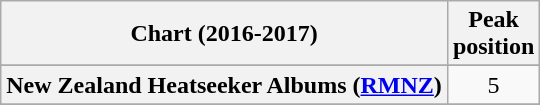<table class="wikitable sortable plainrowheaders" style="text-align:center">
<tr>
<th scope="col">Chart (2016-2017)</th>
<th scope="col">Peak<br> position</th>
</tr>
<tr>
</tr>
<tr>
</tr>
<tr>
</tr>
<tr>
</tr>
<tr>
</tr>
<tr>
</tr>
<tr>
</tr>
<tr>
</tr>
<tr>
</tr>
<tr>
</tr>
<tr>
</tr>
<tr>
</tr>
<tr>
<th scope="row">New Zealand Heatseeker Albums (<a href='#'>RMNZ</a>)</th>
<td>5</td>
</tr>
<tr>
</tr>
<tr>
</tr>
<tr>
</tr>
<tr>
</tr>
<tr>
</tr>
<tr>
</tr>
<tr>
</tr>
<tr>
</tr>
<tr>
</tr>
<tr>
</tr>
<tr>
</tr>
<tr>
</tr>
<tr>
</tr>
</table>
